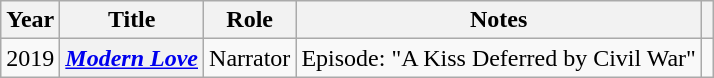<table class="wikitable plainrowheaders">
<tr>
<th scope="col">Year</th>
<th scope="col">Title</th>
<th scope="col">Role</th>
<th scope="col">Notes</th>
<th scope="col" class="unsortable"></th>
</tr>
<tr>
<td>2019</td>
<th scope="row"><em><a href='#'>Modern Love</a></em></th>
<td>Narrator</td>
<td>Episode: "A Kiss Deferred by Civil War"</td>
<td></td>
</tr>
</table>
